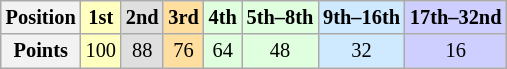<table class="wikitable" style="font-size: 85%;">
<tr>
<th>Position</th>
<td style="background:#ffffbf" align="center"><strong>1st</strong></td>
<td style="background:#dfdfdf" align="center"><strong>2nd</strong></td>
<td style="background:#ffdf9f" align="center"><strong>3rd</strong></td>
<td style="background:#dfffdf" align="center"><strong>4th</strong></td>
<td style="background:#dfffdf" align="center"><strong>5th–8th</strong></td>
<td style="background:#cfeaff" align="center"><strong>9th–16th</strong></td>
<td style="background:#cfcfff" align="center"><strong>17th–32nd</strong></td>
</tr>
<tr>
<th>Points</th>
<td style="background-color:#ffffbf" align="center">100</td>
<td style="background-color:#dfdfdf" align="center">88</td>
<td style="background-color:#ffdf9f" align="center">76</td>
<td style="background-color:#dfffdf" align="center">64</td>
<td style="background-color:#dfffdf" align="center">48</td>
<td style="background-color:#cfeaff" align="center">32</td>
<td style="background-color:#cfcfff" align="center">16</td>
</tr>
</table>
